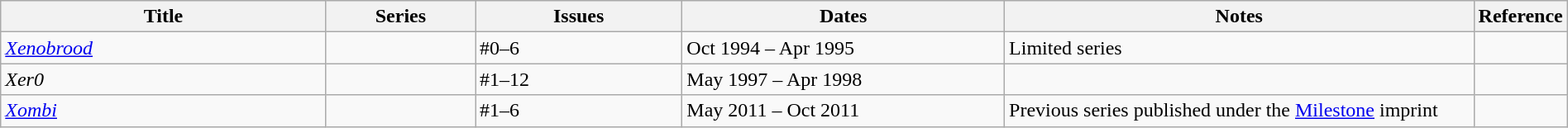<table class="wikitable" style="width:100%;">
<tr>
<th width=22%>Title</th>
<th width=10%>Series</th>
<th width=14%>Issues</th>
<th width=22%>Dates</th>
<th width=32%>Notes</th>
<th>Reference</th>
</tr>
<tr>
<td><em><a href='#'>Xenobrood</a></em></td>
<td></td>
<td>#0–6</td>
<td>Oct 1994 – Apr 1995</td>
<td>Limited series</td>
<td></td>
</tr>
<tr>
<td><em>Xer0</em></td>
<td></td>
<td>#1–12</td>
<td>May 1997 – Apr 1998</td>
<td></td>
<td></td>
</tr>
<tr>
<td><em><a href='#'>Xombi</a></em></td>
<td></td>
<td>#1–6</td>
<td>May 2011 – Oct 2011</td>
<td>Previous series published under the <a href='#'>Milestone</a> imprint</td>
<td></td>
</tr>
</table>
